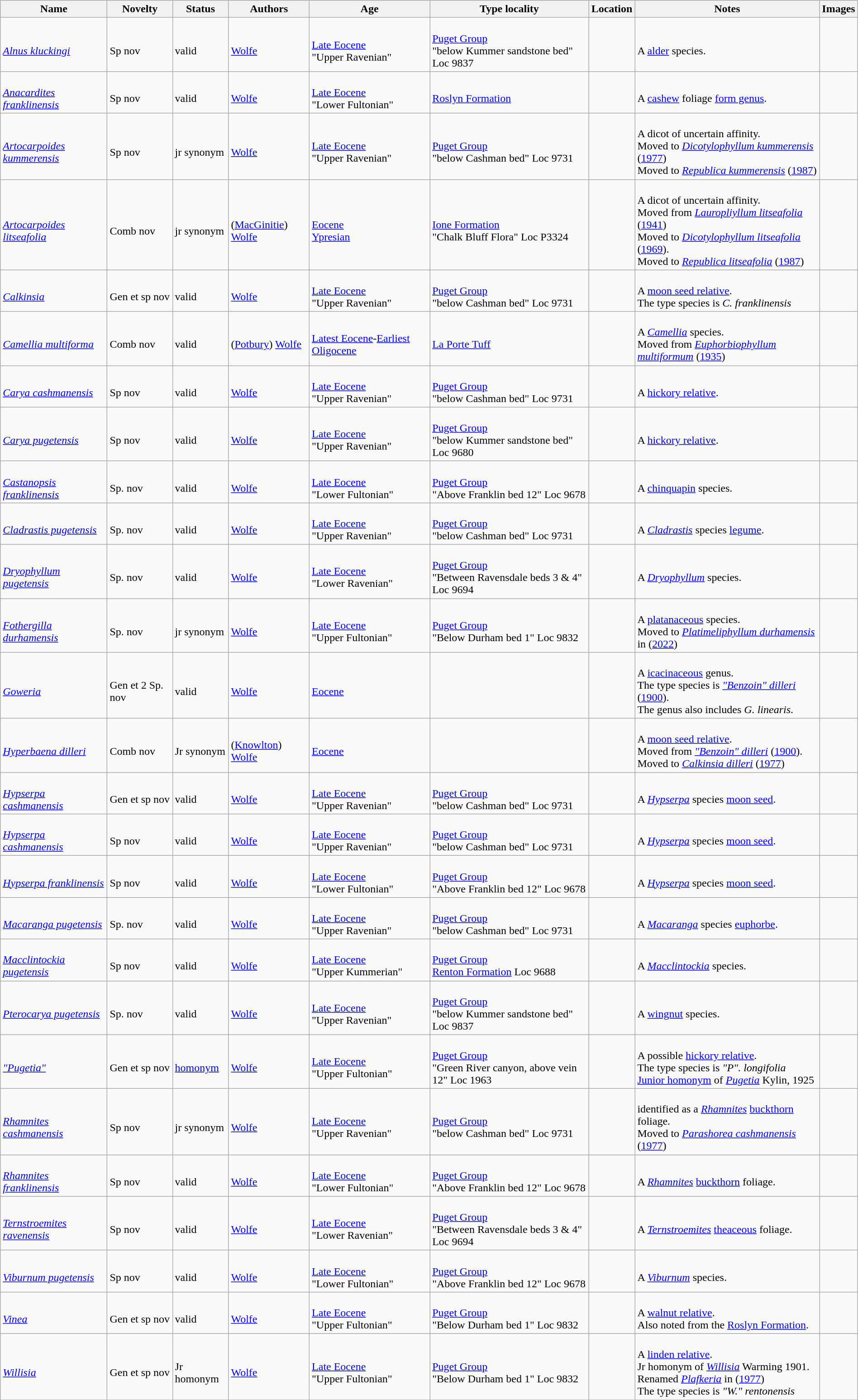<table class="wikitable sortable" align="center" width="100%">
<tr>
<th>Name</th>
<th>Novelty</th>
<th>Status</th>
<th>Authors</th>
<th>Age</th>
<th>Type locality</th>
<th>Location</th>
<th>Notes</th>
<th>Images</th>
</tr>
<tr>
<td><br><em><a href='#'>Alnus kluckingi</a></em></td>
<td><br>Sp nov</td>
<td><br>valid</td>
<td><br><a href='#'>Wolfe</a></td>
<td><br><a href='#'>Late Eocene</a><br>"Upper Ravenian"</td>
<td><br><a href='#'>Puget Group</a><br>"below Kummer sandstone bed" Loc 9837</td>
<td><br><br></td>
<td><br>A <a href='#'>alder</a> species.</td>
<td></td>
</tr>
<tr>
<td><br><em><a href='#'>Anacardites franklinensis</a></em></td>
<td><br>Sp nov</td>
<td><br>valid</td>
<td><br><a href='#'>Wolfe</a></td>
<td><br><a href='#'>Late Eocene</a><br>"Lower Fultonian"</td>
<td><br><a href='#'>Roslyn Formation</a></td>
<td><br><br></td>
<td><br>A <a href='#'>cashew</a> foliage <a href='#'>form genus</a>.</td>
<td></td>
</tr>
<tr>
<td><br><em><a href='#'>Artocarpoides kummerensis</a></em></td>
<td><br>Sp nov</td>
<td><br>jr synonym</td>
<td><br><a href='#'>Wolfe</a></td>
<td><br><a href='#'>Late Eocene</a><br>"Upper Ravenian"</td>
<td><br><a href='#'>Puget Group</a><br>"below Cashman bed" Loc 9731</td>
<td><br><br></td>
<td><br>A dicot of uncertain affinity.<br>
Moved to <em><a href='#'>Dicotylophyllum kummerensis</a></em> (<a href='#'>1977</a>)<br> Moved to <em><a href='#'>Republica kummerensis</a></em> (<a href='#'>1987</a>)</td>
<td></td>
</tr>
<tr>
<td><br><em><a href='#'>Artocarpoides litseafolia</a></em></td>
<td><br>Comb nov</td>
<td><br>jr synonym</td>
<td><br>(<a href='#'>MacGinitie</a>) <a href='#'>Wolfe</a></td>
<td><br><a href='#'>Eocene</a><br><a href='#'>Ypresian</a></td>
<td><br><a href='#'>Ione Formation</a><br>"Chalk Bluff Flora" Loc P3324</td>
<td><br><br></td>
<td><br>A dicot of uncertain affinity.<br>
Moved from <em><a href='#'>Lauropliyllum litseafolia</a></em> (<a href='#'>1941</a>)<br> Moved to <em><a href='#'>Dicotylophyllum litseafolia</a></em> (<a href='#'>1969</a>).<br> Moved to <em><a href='#'>Republica litseafolia</a></em> (<a href='#'>1987</a>)</td>
<td><br></td>
</tr>
<tr>
<td><br><em><a href='#'>Calkinsia</a></em></td>
<td><br>Gen et sp nov</td>
<td><br>valid</td>
<td><br><a href='#'>Wolfe</a></td>
<td><br><a href='#'>Late Eocene</a><br>"Upper Ravenian"</td>
<td><br><a href='#'>Puget Group</a><br>"below Cashman bed" Loc 9731</td>
<td><br><br></td>
<td><br>A <a href='#'>moon seed relative</a>.<br> The type species is <em>C. franklinensis</em></td>
<td></td>
</tr>
<tr>
<td><br><em><a href='#'>Camellia multiforma</a></em></td>
<td><br>Comb nov</td>
<td><br>valid</td>
<td><br>(<a href='#'>Potbury</a>) <a href='#'>Wolfe</a></td>
<td><br><a href='#'>Latest Eocene</a>-<a href='#'>Earliest Oligocene</a></td>
<td><br><a href='#'>La Porte Tuff</a></td>
<td><br><br></td>
<td><br>A <em><a href='#'>Camellia</a></em> species.<br> Moved from <em><a href='#'>Euphorbiophyllum multiformum</a></em> (<a href='#'>1935</a>)</td>
<td></td>
</tr>
<tr>
<td><br><em><a href='#'>Carya cashmanensis</a></em></td>
<td><br>Sp nov</td>
<td><br>valid</td>
<td><br><a href='#'>Wolfe</a></td>
<td><br><a href='#'>Late Eocene</a><br>"Upper Ravenian"</td>
<td><br><a href='#'>Puget Group</a><br>"below Cashman bed" Loc 9731</td>
<td><br><br></td>
<td><br>A <a href='#'>hickory relative</a>.</td>
<td></td>
</tr>
<tr>
<td><br><em><a href='#'>Carya pugetensis</a></em></td>
<td><br>Sp nov</td>
<td><br>valid</td>
<td><br><a href='#'>Wolfe</a></td>
<td><br><a href='#'>Late Eocene</a><br>"Upper Ravenian"</td>
<td><br><a href='#'>Puget Group</a><br>"below Kummer sandstone bed" Loc 9680</td>
<td><br><br></td>
<td><br>A <a href='#'>hickory relative</a>.</td>
<td></td>
</tr>
<tr>
<td><br><em><a href='#'>Castanopsis franklinensis</a></em></td>
<td><br>Sp. nov</td>
<td><br>valid</td>
<td><br><a href='#'>Wolfe</a></td>
<td><br><a href='#'>Late Eocene</a><br>"Lower Fultonian"</td>
<td><br><a href='#'>Puget Group</a><br>"Above Franklin bed 12" Loc 9678</td>
<td><br><br></td>
<td><br>A <a href='#'>chinquapin</a> species.</td>
<td></td>
</tr>
<tr>
<td><br><em><a href='#'>Cladrastis pugetensis</a></em></td>
<td><br>Sp. nov</td>
<td><br>valid</td>
<td><br><a href='#'>Wolfe</a></td>
<td><br><a href='#'>Late Eocene</a><br>"Upper Ravenian"</td>
<td><br><a href='#'>Puget Group</a><br>"below Cashman bed" Loc 9731</td>
<td><br><br></td>
<td><br>A <em><a href='#'>Cladrastis</a></em> species <a href='#'>legume</a>.</td>
<td></td>
</tr>
<tr>
<td><br><em><a href='#'>Dryophyllum pugetensis</a></em></td>
<td><br>Sp. nov</td>
<td><br>valid</td>
<td><br><a href='#'>Wolfe</a></td>
<td><br><a href='#'>Late Eocene</a><br>"Lower Ravenian"</td>
<td><br><a href='#'>Puget Group</a><br>"Between Ravensdale beds 3 & 4" Loc 9694</td>
<td><br><br></td>
<td><br>A <em><a href='#'>Dryophyllum</a></em> species.</td>
<td></td>
</tr>
<tr>
<td><br><em><a href='#'>Fothergilla durhamensis</a></em></td>
<td><br>Sp. nov</td>
<td><br>jr synonym</td>
<td><br><a href='#'>Wolfe</a></td>
<td><br><a href='#'>Late Eocene</a><br>"Upper Fultonian"</td>
<td><br><a href='#'>Puget Group</a><br>"Below Durham bed 1" Loc 9832</td>
<td><br><br></td>
<td><br>A <a href='#'>platanaceous</a> species.<br>Moved to <em><a href='#'>Platimeliphyllum durhamensis</a></em> in (<a href='#'>2022</a>)</td>
<td></td>
</tr>
<tr>
<td><br><em><a href='#'>Goweria</a></em></td>
<td><br>Gen et 2 Sp. nov</td>
<td><br>valid</td>
<td><br><a href='#'>Wolfe</a></td>
<td><br><a href='#'>Eocene</a></td>
<td></td>
<td><br><br></td>
<td><br>A <a href='#'>icacinaceous</a> genus.<br> The type species is <em><a href='#'>"Benzoin" dilleri</a></em> (<a href='#'>1900</a>).<br> The genus also includes <em>G. linearis</em>.</td>
<td></td>
</tr>
<tr>
<td><br><em><a href='#'>Hyperbaena dilleri</a></em></td>
<td><br>Comb nov</td>
<td><br>Jr synonym</td>
<td><br>(<a href='#'>Knowlton</a>) <a href='#'>Wolfe</a></td>
<td><br><a href='#'>Eocene</a></td>
<td></td>
<td><br><br></td>
<td><br>A <a href='#'>moon seed relative</a>.<br> Moved from <em><a href='#'>"Benzoin" dilleri</a></em> (<a href='#'>1900</a>).<br> Moved to <em><a href='#'>Calkinsia dilleri</a></em> (<a href='#'>1977</a>)</td>
<td></td>
</tr>
<tr>
<td><br><em><a href='#'>Hypserpa cashmanensis</a></em></td>
<td><br>Gen et sp nov</td>
<td><br>valid</td>
<td><br><a href='#'>Wolfe</a></td>
<td><br><a href='#'>Late Eocene</a><br>"Upper Ravenian"</td>
<td><br><a href='#'>Puget Group</a><br>"below Cashman bed" Loc 9731</td>
<td><br><br></td>
<td><br>A <em><a href='#'>Hypserpa</a></em> species <a href='#'>moon seed</a>.</td>
<td></td>
</tr>
<tr>
<td><br><em><a href='#'>Hypserpa cashmanensis</a></em></td>
<td><br>Sp nov</td>
<td><br>valid</td>
<td><br><a href='#'>Wolfe</a></td>
<td><br><a href='#'>Late Eocene</a><br>"Upper Ravenian"</td>
<td><br><a href='#'>Puget Group</a><br>"below Cashman bed" Loc 9731</td>
<td><br><br></td>
<td><br>A <em><a href='#'>Hypserpa</a></em> species <a href='#'>moon seed</a>.</td>
<td></td>
</tr>
<tr>
<td><br><em><a href='#'>Hypserpa franklinensis</a></em></td>
<td><br>Sp nov</td>
<td><br>valid</td>
<td><br><a href='#'>Wolfe</a></td>
<td><br><a href='#'>Late Eocene</a><br>"Lower Fultonian"</td>
<td><br><a href='#'>Puget Group</a><br>"Above Franklin bed 12" Loc 9678</td>
<td><br><br></td>
<td><br>A <em><a href='#'>Hypserpa</a></em> species <a href='#'>moon seed</a>.</td>
<td></td>
</tr>
<tr>
<td><br><em><a href='#'>Macaranga pugetensis</a></em></td>
<td><br>Sp. nov</td>
<td><br>valid</td>
<td><br><a href='#'>Wolfe</a></td>
<td><br><a href='#'>Late Eocene</a><br>"Upper Ravenian"</td>
<td><br><a href='#'>Puget Group</a><br>"below Cashman bed" Loc 9731</td>
<td><br><br></td>
<td><br>A <em><a href='#'>Macaranga</a></em> species <a href='#'>euphorbe</a>.</td>
<td></td>
</tr>
<tr>
<td><br><em><a href='#'>Macclintockia pugetensis</a></em></td>
<td><br>Sp nov</td>
<td><br>valid</td>
<td><br><a href='#'>Wolfe</a></td>
<td><br><a href='#'>Late Eocene</a><br>"Upper Kummerian"</td>
<td><br><a href='#'>Puget Group</a><br> <a href='#'>Renton Formation</a> Loc 9688</td>
<td><br><br></td>
<td><br>A <em><a href='#'>Macclintockia</a></em> species.</td>
<td></td>
</tr>
<tr>
<td><br><em><a href='#'>Pterocarya pugetensis</a></em></td>
<td><br>Sp. nov</td>
<td><br>valid</td>
<td><br><a href='#'>Wolfe</a></td>
<td><br><a href='#'>Late Eocene</a><br>"Upper Ravenian"</td>
<td><br><a href='#'>Puget Group</a><br>"below Kummer sandstone bed" Loc 9837</td>
<td><br><br></td>
<td><br>A <a href='#'>wingnut</a> species.</td>
<td></td>
</tr>
<tr>
<td><br><em><a href='#'>"Pugetia"</a></em></td>
<td><br>Gen et sp nov</td>
<td><br><a href='#'>homonym</a></td>
<td><br><a href='#'>Wolfe</a></td>
<td><br><a href='#'>Late Eocene</a><br>"Upper Fultonian"</td>
<td><br><a href='#'>Puget Group</a><br>"Green River canyon, above vein 12" Loc 1963</td>
<td><br><br></td>
<td><br>A possible <a href='#'>hickory relative</a>.<br>The type species is <em>"P". longifolia</em><br> <a href='#'>Junior homonym</a> of <em><a href='#'>Pugetia</a></em> Kylin, 1925</td>
<td></td>
</tr>
<tr>
<td><br><em><a href='#'>Rhamnites cashmanensis</a></em></td>
<td><br>Sp nov</td>
<td><br>jr synonym</td>
<td><br><a href='#'>Wolfe</a></td>
<td><br><a href='#'>Late Eocene</a><br>"Upper Ravenian"</td>
<td><br><a href='#'>Puget Group</a><br>"below Cashman bed" Loc 9731</td>
<td><br><br></td>
<td><br>identified as a <em><a href='#'>Rhamnites</a></em> <a href='#'>buckthorn</a> foliage.<br> Moved to <em><a href='#'>Parashorea cashmanensis</a></em> (<a href='#'>1977</a>)</td>
<td></td>
</tr>
<tr>
<td><br><em><a href='#'>Rhamnites franklinensis</a></em></td>
<td><br>Sp nov</td>
<td><br>valid</td>
<td><br><a href='#'>Wolfe</a></td>
<td><br><a href='#'>Late Eocene</a><br>"Lower Fultonian"</td>
<td><br><a href='#'>Puget Group</a><br>"Above Franklin bed 12" Loc 9678</td>
<td><br><br></td>
<td><br>A <em><a href='#'>Rhamnites</a></em> <a href='#'>buckthorn</a> foliage.</td>
<td></td>
</tr>
<tr>
<td><br><em><a href='#'>Ternstroemites ravenensis</a></em></td>
<td><br>Sp nov</td>
<td><br>valid</td>
<td><br><a href='#'>Wolfe</a></td>
<td><br><a href='#'>Late Eocene</a><br>"Lower Ravenian"</td>
<td><br><a href='#'>Puget Group</a><br>"Between Ravensdale beds 3 & 4" Loc 9694</td>
<td><br><br></td>
<td><br>A <em><a href='#'>Ternstroemites</a></em> <a href='#'>theaceous</a> foliage.</td>
<td></td>
</tr>
<tr>
<td><br><em><a href='#'>Viburnum pugetensis</a></em></td>
<td><br>Sp nov</td>
<td><br>valid</td>
<td><br><a href='#'>Wolfe</a></td>
<td><br><a href='#'>Late Eocene</a><br>"Lower Fultonian"</td>
<td><br><a href='#'>Puget Group</a><br>"Above Franklin bed 12" Loc 9678</td>
<td><br><br></td>
<td><br>A <em><a href='#'>Viburnum</a></em> species.</td>
<td></td>
</tr>
<tr>
<td><br><em><a href='#'>Vinea</a></em></td>
<td><br>Gen et sp nov</td>
<td><br>valid</td>
<td><br><a href='#'>Wolfe</a></td>
<td><br><a href='#'>Late Eocene</a><br>"Upper Fultonian"</td>
<td><br><a href='#'>Puget Group</a><br>"Below Durham bed 1" Loc 9832</td>
<td><br><br></td>
<td><br>A <a href='#'>walnut relative</a>.<br> Also noted from the <a href='#'>Roslyn Formation</a>.</td>
<td></td>
</tr>
<tr>
<td><br><em><a href='#'>Willisia</a></em></td>
<td><br>Gen et sp nov</td>
<td><br>Jr homonym</td>
<td><br><a href='#'>Wolfe</a></td>
<td><br><a href='#'>Late Eocene</a><br>"Upper Fultonian"</td>
<td><br><a href='#'>Puget Group</a><br>"Below Durham bed 1" Loc 9832</td>
<td><br><br></td>
<td><br>A <a href='#'>linden relative</a>.<br> Jr homonym of <em><a href='#'>Willisia</a></em> Warming 1901.<br>Renamed <em><a href='#'>Plafkeria</a></em> in (<a href='#'>1977</a>)<br> The type species is <em>"W." rentonensis</em></td>
<td></td>
</tr>
<tr>
</tr>
</table>
